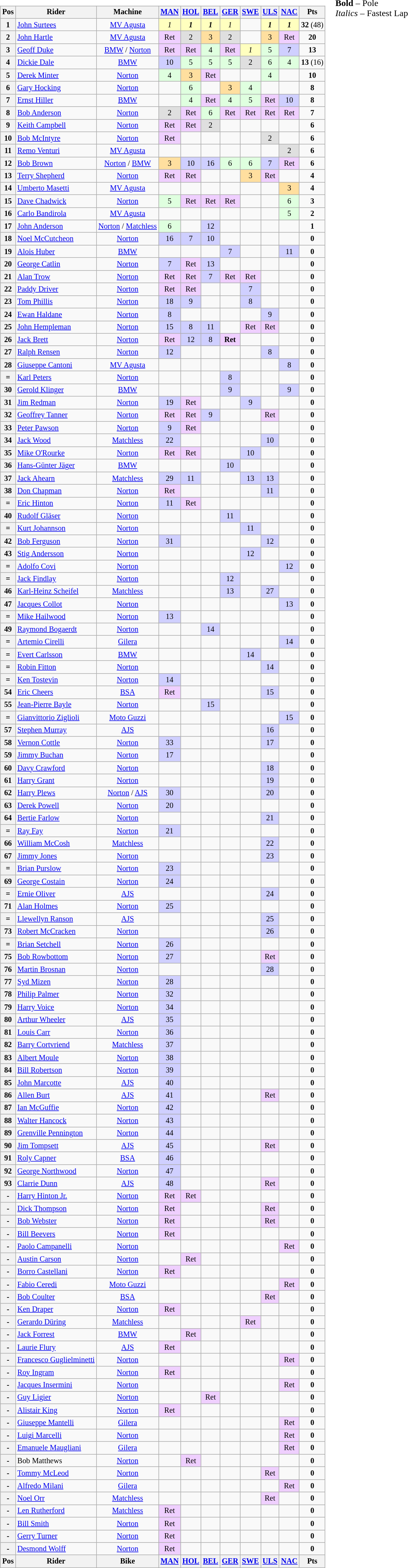<table>
<tr>
<td><br><table class="wikitable" style="font-size: 85%; text-align:center">
<tr valign="top">
<th valign="middle">Pos</th>
<th valign="middle">Rider</th>
<th valign="middle">Machine</th>
<th><a href='#'>MAN</a><br></th>
<th><a href='#'>HOL</a><br></th>
<th><a href='#'>BEL</a><br></th>
<th><a href='#'>GER</a><br></th>
<th><a href='#'>SWE</a><br></th>
<th><a href='#'>ULS</a><br></th>
<th><a href='#'>NAC</a><br></th>
<th valign="middle">Pts</th>
</tr>
<tr>
<th>1</th>
<td align="left"> <a href='#'>John Surtees</a></td>
<td><a href='#'>MV Agusta</a></td>
<td style="background:#ffffbf;"><em>1</em></td>
<td style="background:#ffffbf;"><strong><em>1</em></strong></td>
<td style="background:#ffffbf;"><strong><em>1</em></strong></td>
<td style="background:#ffffbf;"><em>1</em></td>
<td></td>
<td style="background:#ffffbf;"><strong><em>1</em></strong></td>
<td style="background:#ffffbf;"><strong><em>1</em></strong></td>
<td><strong>32</strong> (48)</td>
</tr>
<tr>
<th>2</th>
<td align="left"> <a href='#'>John Hartle</a></td>
<td><a href='#'>MV Agusta</a></td>
<td style="background:#efcfff;">Ret</td>
<td style="background:#dfdfdf;">2</td>
<td style="background:#ffdf9f;">3</td>
<td style="background:#dfdfdf;">2</td>
<td></td>
<td style="background:#ffdf9f;">3</td>
<td style="background:#efcfff;">Ret</td>
<td><strong>20</strong></td>
</tr>
<tr>
<th>3</th>
<td align="left"> <a href='#'>Geoff Duke</a></td>
<td><a href='#'>BMW</a> / <a href='#'>Norton</a></td>
<td style="background:#efcfff;">Ret</td>
<td style="background:#efcfff;">Ret</td>
<td style="background:#dfffdf;">4</td>
<td style="background:#efcfff;">Ret</td>
<td style="background:#ffffbf;"><em>1</em></td>
<td style="background:#dfffdf;">5</td>
<td style="background:#cfcfff;">7</td>
<td><strong>13</strong></td>
</tr>
<tr>
<th>4</th>
<td align="left"> <a href='#'>Dickie Dale</a></td>
<td><a href='#'>BMW</a></td>
<td style="background:#cfcfff;">10</td>
<td style="background:#dfffdf;">5</td>
<td style="background:#dfffdf;">5</td>
<td style="background:#dfffdf;">5</td>
<td style="background:#dfdfdf;">2</td>
<td style="background:#dfffdf;">6</td>
<td style="background:#dfffdf;">4</td>
<td><strong>13</strong> (16)</td>
</tr>
<tr>
<th>5</th>
<td align="left"> <a href='#'>Derek Minter</a></td>
<td><a href='#'>Norton</a></td>
<td style="background:#dfffdf;">4</td>
<td style="background:#ffdf9f;">3</td>
<td style="background:#efcfff;">Ret</td>
<td></td>
<td></td>
<td style="background:#dfffdf;">4</td>
<td></td>
<td><strong>10</strong></td>
</tr>
<tr>
<th>6</th>
<td align="left"> <a href='#'>Gary Hocking</a></td>
<td><a href='#'>Norton</a></td>
<td></td>
<td style="background:#dfffdf;">6</td>
<td></td>
<td style="background:#ffdf9f;">3</td>
<td style="background:#dfffdf;">4</td>
<td></td>
<td></td>
<td><strong>8</strong></td>
</tr>
<tr>
<th>7</th>
<td align="left"> <a href='#'>Ernst Hiller</a></td>
<td><a href='#'>BMW</a></td>
<td></td>
<td style="background:#dfffdf;">4</td>
<td style="background:#efcfff;">Ret</td>
<td style="background:#dfffdf;">4</td>
<td style="background:#dfffdf;">5</td>
<td style="background:#efcfff;">Ret</td>
<td style="background:#cfcfff;">10</td>
<td><strong>8</strong></td>
</tr>
<tr>
<th>8</th>
<td align="left"> <a href='#'>Bob Anderson</a></td>
<td><a href='#'>Norton</a></td>
<td style="background:#dfdfdf;">2</td>
<td style="background:#efcfff;">Ret</td>
<td style="background:#dfffdf;">6</td>
<td style="background:#efcfff;">Ret</td>
<td style="background:#efcfff;">Ret</td>
<td style="background:#efcfff;">Ret</td>
<td style="background:#efcfff;">Ret</td>
<td><strong>7</strong></td>
</tr>
<tr>
<th>9</th>
<td align="left"> <a href='#'>Keith Campbell</a></td>
<td><a href='#'>Norton</a></td>
<td style="background:#efcfff;">Ret</td>
<td style="background:#efcfff;">Ret</td>
<td style="background:#dfdfdf;">2</td>
<td></td>
<td></td>
<td></td>
<td></td>
<td><strong>6</strong></td>
</tr>
<tr>
<th>10</th>
<td align="left"> <a href='#'>Bob McIntyre</a></td>
<td><a href='#'>Norton</a></td>
<td style="background:#efcfff;">Ret</td>
<td></td>
<td></td>
<td></td>
<td></td>
<td style="background:#dfdfdf;">2</td>
<td></td>
<td><strong>6</strong></td>
</tr>
<tr>
<th>11</th>
<td align="left"> <a href='#'>Remo Venturi</a></td>
<td><a href='#'>MV Agusta</a></td>
<td></td>
<td></td>
<td></td>
<td></td>
<td></td>
<td></td>
<td style="background:#dfdfdf;">2</td>
<td><strong>6</strong></td>
</tr>
<tr>
<th>12</th>
<td align="left"> <a href='#'>Bob Brown</a></td>
<td><a href='#'>Norton</a> / <a href='#'>BMW</a></td>
<td style="background:#ffdf9f;">3</td>
<td style="background:#cfcfff;">10</td>
<td style="background:#cfcfff;">16</td>
<td style="background:#dfffdf;">6</td>
<td style="background:#dfffdf;">6</td>
<td style="background:#cfcfff;">7</td>
<td style="background:#efcfff;">Ret</td>
<td><strong>6</strong></td>
</tr>
<tr>
<th>13</th>
<td align="left"> <a href='#'>Terry Shepherd</a></td>
<td><a href='#'>Norton</a></td>
<td style="background:#efcfff;">Ret</td>
<td style="background:#efcfff;">Ret</td>
<td></td>
<td></td>
<td style="background:#ffdf9f;">3</td>
<td style="background:#efcfff;">Ret</td>
<td></td>
<td><strong>4</strong></td>
</tr>
<tr>
<th>14</th>
<td align="left"> <a href='#'>Umberto Masetti</a></td>
<td><a href='#'>MV Agusta</a></td>
<td></td>
<td></td>
<td></td>
<td></td>
<td></td>
<td></td>
<td style="background:#ffdf9f;">3</td>
<td><strong>4</strong></td>
</tr>
<tr>
<th>15</th>
<td align="left"> <a href='#'>Dave Chadwick</a></td>
<td><a href='#'>Norton</a></td>
<td style="background:#dfffdf;">5</td>
<td style="background:#efcfff;">Ret</td>
<td style="background:#efcfff;">Ret</td>
<td style="background:#efcfff;">Ret</td>
<td></td>
<td></td>
<td style="background:#dfffdf;">6</td>
<td><strong>3</strong></td>
</tr>
<tr>
<th>16</th>
<td align="left"> <a href='#'>Carlo Bandirola</a></td>
<td><a href='#'>MV Agusta</a></td>
<td></td>
<td></td>
<td></td>
<td></td>
<td></td>
<td></td>
<td style="background:#dfffdf;">5</td>
<td><strong>2</strong></td>
</tr>
<tr>
<th>17</th>
<td align="left"> <a href='#'>John Anderson</a></td>
<td><a href='#'>Norton</a> / <a href='#'>Matchless</a></td>
<td style="background:#dfffdf;">6</td>
<td></td>
<td style="background:#cfcfff;">12</td>
<td></td>
<td></td>
<td></td>
<td></td>
<td><strong>1</strong></td>
</tr>
<tr>
<th>18</th>
<td align="left"> <a href='#'>Noel McCutcheon</a></td>
<td><a href='#'>Norton</a></td>
<td style="background:#cfcfff;">16</td>
<td style="background:#cfcfff;">7</td>
<td style="background:#cfcfff;">10</td>
<td></td>
<td></td>
<td></td>
<td></td>
<td><strong>0</strong></td>
</tr>
<tr>
<th>19</th>
<td align="left"> <a href='#'>Alois Huber</a></td>
<td><a href='#'>BMW</a></td>
<td></td>
<td></td>
<td></td>
<td style="background:#cfcfff;">7</td>
<td></td>
<td></td>
<td style="background:#cfcfff;">11</td>
<td><strong>0</strong></td>
</tr>
<tr>
<th>20</th>
<td align="left"> <a href='#'>George Catlin</a></td>
<td><a href='#'>Norton</a></td>
<td style="background:#cfcfff;">7</td>
<td style="background:#efcfff;">Ret</td>
<td style="background:#cfcfff;">13</td>
<td></td>
<td></td>
<td></td>
<td></td>
<td><strong>0</strong></td>
</tr>
<tr>
<th>21</th>
<td align="left"> <a href='#'>Alan Trow</a></td>
<td><a href='#'>Norton</a></td>
<td style="background:#efcfff;">Ret</td>
<td style="background:#efcfff;">Ret</td>
<td style="background:#cfcfff;">7</td>
<td style="background:#efcfff;">Ret</td>
<td style="background:#efcfff;">Ret</td>
<td></td>
<td></td>
<td><strong>0</strong></td>
</tr>
<tr>
<th>22</th>
<td align="left"> <a href='#'>Paddy Driver</a></td>
<td><a href='#'>Norton</a></td>
<td style="background:#efcfff;">Ret</td>
<td style="background:#efcfff;">Ret</td>
<td></td>
<td></td>
<td style="background:#cfcfff;">7</td>
<td></td>
<td></td>
<td><strong>0</strong></td>
</tr>
<tr>
<th>23</th>
<td align="left"> <a href='#'>Tom Phillis</a></td>
<td><a href='#'>Norton</a></td>
<td style="background:#cfcfff;">18</td>
<td style="background:#cfcfff;">9</td>
<td></td>
<td></td>
<td style="background:#cfcfff;">8</td>
<td></td>
<td></td>
<td><strong>0</strong></td>
</tr>
<tr>
<th>24</th>
<td align="left"> <a href='#'>Ewan Haldane</a></td>
<td><a href='#'>Norton</a></td>
<td style="background:#cfcfff;">8</td>
<td></td>
<td></td>
<td></td>
<td></td>
<td style="background:#cfcfff;">9</td>
<td></td>
<td><strong>0</strong></td>
</tr>
<tr>
<th>25</th>
<td align="left"> <a href='#'>John Hempleman</a></td>
<td><a href='#'>Norton</a></td>
<td style="background:#cfcfff;">15</td>
<td style="background:#cfcfff;">8</td>
<td style="background:#cfcfff;">11</td>
<td></td>
<td style="background:#efcfff;">Ret</td>
<td style="background:#efcfff;">Ret</td>
<td></td>
<td><strong>0</strong></td>
</tr>
<tr>
<th>26</th>
<td align="left"> <a href='#'>Jack Brett</a></td>
<td><a href='#'>Norton</a></td>
<td style="background:#efcfff;">Ret</td>
<td style="background:#cfcfff;">12</td>
<td style="background:#cfcfff;">8</td>
<td style="background:#efcfff;"><strong>Ret</strong></td>
<td></td>
<td></td>
<td></td>
<td><strong>0</strong></td>
</tr>
<tr>
<th>27</th>
<td align="left"> <a href='#'>Ralph Rensen</a></td>
<td><a href='#'>Norton</a></td>
<td style="background:#cfcfff;">12</td>
<td></td>
<td></td>
<td></td>
<td></td>
<td style="background:#cfcfff;">8</td>
<td></td>
<td><strong>0</strong></td>
</tr>
<tr>
<th>28</th>
<td align="left"> <a href='#'>Giuseppe Cantoni</a></td>
<td><a href='#'>MV Agusta</a></td>
<td></td>
<td></td>
<td></td>
<td></td>
<td></td>
<td></td>
<td style="background:#cfcfff;">8</td>
<td><strong>0</strong></td>
</tr>
<tr>
<th>=</th>
<td align="left"> <a href='#'>Karl Peters</a></td>
<td><a href='#'>Norton</a></td>
<td></td>
<td></td>
<td></td>
<td style="background:#cfcfff;">8</td>
<td></td>
<td></td>
<td></td>
<td><strong>0</strong></td>
</tr>
<tr>
<th>30</th>
<td align="left"> <a href='#'>Gerold Klinger</a></td>
<td><a href='#'>BMW</a></td>
<td></td>
<td></td>
<td></td>
<td style="background:#cfcfff;">9</td>
<td></td>
<td></td>
<td style="background:#cfcfff;">9</td>
<td><strong>0</strong></td>
</tr>
<tr>
<th>31</th>
<td align="left"> <a href='#'>Jim Redman</a></td>
<td><a href='#'>Norton</a></td>
<td style="background:#cfcfff;">19</td>
<td style="background:#efcfff;">Ret</td>
<td></td>
<td></td>
<td style="background:#cfcfff;">9</td>
<td></td>
<td></td>
<td><strong>0</strong></td>
</tr>
<tr>
<th>32</th>
<td align="left"> <a href='#'>Geoffrey Tanner</a></td>
<td><a href='#'>Norton</a></td>
<td style="background:#efcfff;">Ret</td>
<td style="background:#efcfff;">Ret</td>
<td style="background:#cfcfff;">9</td>
<td></td>
<td></td>
<td style="background:#efcfff;">Ret</td>
<td></td>
<td><strong>0</strong></td>
</tr>
<tr>
<th>33</th>
<td align="left"> <a href='#'>Peter Pawson</a></td>
<td><a href='#'>Norton</a></td>
<td style="background:#cfcfff;">9</td>
<td style="background:#efcfff;">Ret</td>
<td></td>
<td></td>
<td></td>
<td></td>
<td></td>
<td><strong>0</strong></td>
</tr>
<tr>
<th>34</th>
<td align="left"> <a href='#'>Jack Wood</a></td>
<td><a href='#'>Matchless</a></td>
<td style="background:#cfcfff;">22</td>
<td></td>
<td></td>
<td></td>
<td></td>
<td style="background:#cfcfff;">10</td>
<td></td>
<td><strong>0</strong></td>
</tr>
<tr>
<th>35</th>
<td align="left"> <a href='#'>Mike O'Rourke</a></td>
<td><a href='#'>Norton</a></td>
<td style="background:#efcfff;">Ret</td>
<td style="background:#efcfff;">Ret</td>
<td></td>
<td></td>
<td style="background:#cfcfff;">10</td>
<td></td>
<td></td>
<td><strong>0</strong></td>
</tr>
<tr>
<th>36</th>
<td align="left"> <a href='#'>Hans-Günter Jäger</a></td>
<td><a href='#'>BMW</a></td>
<td></td>
<td></td>
<td></td>
<td style="background:#cfcfff;">10</td>
<td></td>
<td></td>
<td></td>
<td><strong>0</strong></td>
</tr>
<tr>
<th>37</th>
<td align="left"> <a href='#'>Jack Ahearn</a></td>
<td><a href='#'>Matchless</a></td>
<td style="background:#cfcfff;">29</td>
<td style="background:#cfcfff;">11</td>
<td></td>
<td></td>
<td style="background:#cfcfff;">13</td>
<td style="background:#cfcfff;">13</td>
<td></td>
<td><strong>0</strong></td>
</tr>
<tr>
<th>38</th>
<td align="left"> <a href='#'>Don Chapman</a></td>
<td><a href='#'>Norton</a></td>
<td style="background:#efcfff;">Ret</td>
<td></td>
<td></td>
<td></td>
<td></td>
<td style="background:#cfcfff;">11</td>
<td></td>
<td><strong>0</strong></td>
</tr>
<tr>
<th>=</th>
<td align="left"> <a href='#'>Eric Hinton</a></td>
<td><a href='#'>Norton</a></td>
<td style="background:#cfcfff;">11</td>
<td style="background:#efcfff;">Ret</td>
<td></td>
<td></td>
<td></td>
<td></td>
<td></td>
<td><strong>0</strong></td>
</tr>
<tr>
<th>40</th>
<td align="left"> <a href='#'>Rudolf Gläser</a></td>
<td><a href='#'>Norton</a></td>
<td></td>
<td></td>
<td></td>
<td style="background:#cfcfff;">11</td>
<td></td>
<td></td>
<td></td>
<td><strong>0</strong></td>
</tr>
<tr>
<th>=</th>
<td align="left"> <a href='#'>Kurt Johannson</a></td>
<td><a href='#'>Norton</a></td>
<td></td>
<td></td>
<td></td>
<td></td>
<td style="background:#cfcfff;">11</td>
<td></td>
<td></td>
<td><strong>0</strong></td>
</tr>
<tr>
<th>42</th>
<td align="left"> <a href='#'>Bob Ferguson</a></td>
<td><a href='#'>Norton</a></td>
<td style="background:#cfcfff;">31</td>
<td></td>
<td></td>
<td></td>
<td></td>
<td style="background:#cfcfff;">12</td>
<td></td>
<td><strong>0</strong></td>
</tr>
<tr>
<th>43</th>
<td align="left"> <a href='#'>Stig Andersson</a></td>
<td><a href='#'>Norton</a></td>
<td></td>
<td></td>
<td></td>
<td></td>
<td style="background:#cfcfff;">12</td>
<td></td>
<td></td>
<td><strong>0</strong></td>
</tr>
<tr>
<th>=</th>
<td align="left"> <a href='#'>Adolfo Covi</a></td>
<td><a href='#'>Norton</a></td>
<td></td>
<td></td>
<td></td>
<td></td>
<td></td>
<td></td>
<td style="background:#cfcfff;">12</td>
<td><strong>0</strong></td>
</tr>
<tr>
<th>=</th>
<td align="left"> <a href='#'>Jack Findlay</a></td>
<td><a href='#'>Norton</a></td>
<td></td>
<td></td>
<td></td>
<td style="background:#cfcfff;">12</td>
<td></td>
<td></td>
<td></td>
<td><strong>0</strong></td>
</tr>
<tr>
<th>46</th>
<td align="left"> <a href='#'>Karl-Heinz Scheifel</a></td>
<td><a href='#'>Matchless</a></td>
<td></td>
<td></td>
<td></td>
<td style="background:#cfcfff;">13</td>
<td></td>
<td style="background:#cfcfff;">27</td>
<td></td>
<td><strong>0</strong></td>
</tr>
<tr>
<th>47</th>
<td align="left"> <a href='#'>Jacques Collot</a></td>
<td><a href='#'>Norton</a></td>
<td></td>
<td></td>
<td></td>
<td></td>
<td></td>
<td></td>
<td style="background:#cfcfff;">13</td>
<td><strong>0</strong></td>
</tr>
<tr>
<th>=</th>
<td align="left"> <a href='#'>Mike Hailwood</a></td>
<td><a href='#'>Norton</a></td>
<td style="background:#cfcfff;">13</td>
<td></td>
<td></td>
<td></td>
<td></td>
<td></td>
<td></td>
<td><strong>0</strong></td>
</tr>
<tr>
<th>49</th>
<td align="left"> <a href='#'>Raymond Bogaerdt</a></td>
<td><a href='#'>Norton</a></td>
<td></td>
<td></td>
<td style="background:#cfcfff;">14</td>
<td></td>
<td></td>
<td></td>
<td></td>
<td><strong>0</strong></td>
</tr>
<tr>
<th>=</th>
<td align="left"> <a href='#'>Artemio Cirelli</a></td>
<td><a href='#'>Gilera</a></td>
<td></td>
<td></td>
<td></td>
<td></td>
<td></td>
<td></td>
<td style="background:#cfcfff;">14</td>
<td><strong>0</strong></td>
</tr>
<tr>
<th>=</th>
<td align="left"> <a href='#'>Evert Carlsson</a></td>
<td><a href='#'>BMW</a></td>
<td></td>
<td></td>
<td></td>
<td></td>
<td style="background:#cfcfff;">14</td>
<td></td>
<td></td>
<td><strong>0</strong></td>
</tr>
<tr>
<th>=</th>
<td align="left"> <a href='#'>Robin Fitton</a></td>
<td><a href='#'>Norton</a></td>
<td></td>
<td></td>
<td></td>
<td></td>
<td></td>
<td style="background:#cfcfff;">14</td>
<td></td>
<td><strong>0</strong></td>
</tr>
<tr>
<th>=</th>
<td align="left"> <a href='#'>Ken Tostevin</a></td>
<td><a href='#'>Norton</a></td>
<td style="background:#cfcfff;">14</td>
<td></td>
<td></td>
<td></td>
<td></td>
<td></td>
<td></td>
<td><strong>0</strong></td>
</tr>
<tr>
<th>54</th>
<td align="left"> <a href='#'>Eric Cheers</a></td>
<td><a href='#'>BSA</a></td>
<td style="background:#efcfff;">Ret</td>
<td></td>
<td></td>
<td></td>
<td></td>
<td style="background:#cfcfff;">15</td>
<td></td>
<td><strong>0</strong></td>
</tr>
<tr>
<th>55</th>
<td align="left"> <a href='#'>Jean-Pierre Bayle</a></td>
<td><a href='#'>Norton</a></td>
<td></td>
<td></td>
<td style="background:#cfcfff;">15</td>
<td></td>
<td></td>
<td></td>
<td></td>
<td><strong>0</strong></td>
</tr>
<tr>
<th>=</th>
<td align="left"> <a href='#'>Gianvittorio Ziglioli</a></td>
<td><a href='#'>Moto Guzzi</a></td>
<td></td>
<td></td>
<td></td>
<td></td>
<td></td>
<td></td>
<td style="background:#cfcfff;">15</td>
<td><strong>0</strong></td>
</tr>
<tr>
<th>57</th>
<td align="left"> <a href='#'>Stephen Murray</a></td>
<td><a href='#'>AJS</a></td>
<td></td>
<td></td>
<td></td>
<td></td>
<td></td>
<td style="background:#cfcfff;">16</td>
<td></td>
<td><strong>0</strong></td>
</tr>
<tr>
<th>58</th>
<td align="left"> <a href='#'>Vernon Cottle</a></td>
<td><a href='#'>Norton</a></td>
<td style="background:#cfcfff;">33</td>
<td></td>
<td></td>
<td></td>
<td></td>
<td style="background:#cfcfff;">17</td>
<td></td>
<td><strong>0</strong></td>
</tr>
<tr>
<th>59</th>
<td align="left"> <a href='#'>Jimmy Buchan</a></td>
<td><a href='#'>Norton</a></td>
<td style="background:#cfcfff;">17</td>
<td></td>
<td></td>
<td></td>
<td></td>
<td></td>
<td></td>
<td><strong>0</strong></td>
</tr>
<tr>
<th>60</th>
<td align="left"> <a href='#'>Davy Crawford</a></td>
<td><a href='#'>Norton</a></td>
<td></td>
<td></td>
<td></td>
<td></td>
<td></td>
<td style="background:#cfcfff;">18</td>
<td></td>
<td><strong>0</strong></td>
</tr>
<tr>
<th>61</th>
<td align="left"> <a href='#'>Harry Grant</a></td>
<td><a href='#'>Norton</a></td>
<td></td>
<td></td>
<td></td>
<td></td>
<td></td>
<td style="background:#cfcfff;">19</td>
<td></td>
<td><strong>0</strong></td>
</tr>
<tr>
<th>62</th>
<td align="left"> <a href='#'>Harry Plews</a></td>
<td><a href='#'>Norton</a> / <a href='#'>AJS</a></td>
<td style="background:#cfcfff;">30</td>
<td></td>
<td></td>
<td></td>
<td></td>
<td style="background:#cfcfff;">20</td>
<td></td>
<td><strong>0</strong></td>
</tr>
<tr>
<th>63</th>
<td align="left"> <a href='#'>Derek Powell</a></td>
<td><a href='#'>Norton</a></td>
<td style="background:#cfcfff;">20</td>
<td></td>
<td></td>
<td></td>
<td></td>
<td></td>
<td></td>
<td><strong>0</strong></td>
</tr>
<tr>
<th>64</th>
<td align="left"> <a href='#'>Bertie Farlow</a></td>
<td><a href='#'>Norton</a></td>
<td></td>
<td></td>
<td></td>
<td></td>
<td></td>
<td style="background:#cfcfff;">21</td>
<td></td>
<td><strong>0</strong></td>
</tr>
<tr>
<th>=</th>
<td align="left"> <a href='#'>Ray Fay</a></td>
<td><a href='#'>Norton</a></td>
<td style="background:#cfcfff;">21</td>
<td></td>
<td></td>
<td></td>
<td></td>
<td></td>
<td></td>
<td><strong>0</strong></td>
</tr>
<tr>
<th>66</th>
<td align="left"> <a href='#'>William McCosh</a></td>
<td><a href='#'>Matchless</a></td>
<td></td>
<td></td>
<td></td>
<td></td>
<td></td>
<td style="background:#cfcfff;">22</td>
<td></td>
<td><strong>0</strong></td>
</tr>
<tr>
<th>67</th>
<td align="left"> <a href='#'>Jimmy Jones</a></td>
<td><a href='#'>Norton</a></td>
<td></td>
<td></td>
<td></td>
<td></td>
<td></td>
<td style="background:#cfcfff;">23</td>
<td></td>
<td><strong>0</strong></td>
</tr>
<tr>
<th>=</th>
<td align="left"> <a href='#'>Brian Purslow</a></td>
<td><a href='#'>Norton</a></td>
<td style="background:#cfcfff;">23</td>
<td></td>
<td></td>
<td></td>
<td></td>
<td></td>
<td></td>
<td><strong>0</strong></td>
</tr>
<tr>
<th>69</th>
<td align="left"> <a href='#'>George Costain</a></td>
<td><a href='#'>Norton</a></td>
<td style="background:#cfcfff;">24</td>
<td></td>
<td></td>
<td></td>
<td></td>
<td></td>
<td></td>
<td><strong>0</strong></td>
</tr>
<tr>
<th>=</th>
<td align="left"> <a href='#'>Ernie Oliver</a></td>
<td><a href='#'>AJS</a></td>
<td></td>
<td></td>
<td></td>
<td></td>
<td></td>
<td style="background:#cfcfff;">24</td>
<td></td>
<td><strong>0</strong></td>
</tr>
<tr>
<th>71</th>
<td align="left"> <a href='#'>Alan Holmes</a></td>
<td><a href='#'>Norton</a></td>
<td style="background:#cfcfff;">25</td>
<td></td>
<td></td>
<td></td>
<td></td>
<td></td>
<td></td>
<td><strong>0</strong></td>
</tr>
<tr>
<th>=</th>
<td align="left"> <a href='#'>Llewellyn Ranson</a></td>
<td><a href='#'>AJS</a></td>
<td></td>
<td></td>
<td></td>
<td></td>
<td></td>
<td style="background:#cfcfff;">25</td>
<td></td>
<td><strong>0</strong></td>
</tr>
<tr>
<th>73</th>
<td align="left"> <a href='#'>Robert McCracken</a></td>
<td><a href='#'>Norton</a></td>
<td></td>
<td></td>
<td></td>
<td></td>
<td></td>
<td style="background:#cfcfff;">26</td>
<td></td>
<td><strong>0</strong></td>
</tr>
<tr>
<th>=</th>
<td align="left"> <a href='#'>Brian Setchell</a></td>
<td><a href='#'>Norton</a></td>
<td style="background:#cfcfff;">26</td>
<td></td>
<td></td>
<td></td>
<td></td>
<td></td>
<td></td>
<td><strong>0</strong></td>
</tr>
<tr>
<th>75</th>
<td align="left"> <a href='#'>Bob Rowbottom</a></td>
<td><a href='#'>Norton</a></td>
<td style="background:#cfcfff;">27</td>
<td></td>
<td></td>
<td></td>
<td></td>
<td style="background:#efcfff;">Ret</td>
<td></td>
<td><strong>0</strong></td>
</tr>
<tr>
<th>76</th>
<td align="left"> <a href='#'>Martin Brosnan</a></td>
<td><a href='#'>Norton</a></td>
<td></td>
<td></td>
<td></td>
<td></td>
<td></td>
<td style="background:#cfcfff;">28</td>
<td></td>
<td><strong>0</strong></td>
</tr>
<tr>
<th>77</th>
<td align="left"> <a href='#'>Syd Mizen</a></td>
<td><a href='#'>Norton</a></td>
<td style="background:#cfcfff;">28</td>
<td></td>
<td></td>
<td></td>
<td></td>
<td></td>
<td></td>
<td><strong>0</strong></td>
</tr>
<tr>
<th>78</th>
<td align="left"> <a href='#'>Philip Palmer</a></td>
<td><a href='#'>Norton</a></td>
<td style="background:#cfcfff;">32</td>
<td></td>
<td></td>
<td></td>
<td></td>
<td></td>
<td></td>
<td><strong>0</strong></td>
</tr>
<tr>
<th>79</th>
<td align="left"> <a href='#'>Harry Voice</a></td>
<td><a href='#'>Norton</a></td>
<td style="background:#cfcfff;">34</td>
<td></td>
<td></td>
<td></td>
<td></td>
<td></td>
<td></td>
<td><strong>0</strong></td>
</tr>
<tr>
<th>80</th>
<td align="left"> <a href='#'>Arthur Wheeler</a></td>
<td><a href='#'>AJS</a></td>
<td style="background:#cfcfff;">35</td>
<td></td>
<td></td>
<td></td>
<td></td>
<td></td>
<td></td>
<td><strong>0</strong></td>
</tr>
<tr>
<th>81</th>
<td align="left"> <a href='#'>Louis Carr</a></td>
<td><a href='#'>Norton</a></td>
<td style="background:#cfcfff;">36</td>
<td></td>
<td></td>
<td></td>
<td></td>
<td></td>
<td></td>
<td><strong>0</strong></td>
</tr>
<tr>
<th>82</th>
<td align="left"> <a href='#'>Barry Cortvriend</a></td>
<td><a href='#'>Matchless</a></td>
<td style="background:#cfcfff;">37</td>
<td></td>
<td></td>
<td></td>
<td></td>
<td></td>
<td></td>
<td><strong>0</strong></td>
</tr>
<tr>
<th>83</th>
<td align="left"> <a href='#'>Albert Moule</a></td>
<td><a href='#'>Norton</a></td>
<td style="background:#cfcfff;">38</td>
<td></td>
<td></td>
<td></td>
<td></td>
<td></td>
<td></td>
<td><strong>0</strong></td>
</tr>
<tr>
<th>84</th>
<td align="left"> <a href='#'>Bill Robertson</a></td>
<td><a href='#'>Norton</a></td>
<td style="background:#cfcfff;">39</td>
<td></td>
<td></td>
<td></td>
<td></td>
<td></td>
<td></td>
<td><strong>0</strong></td>
</tr>
<tr>
<th>85</th>
<td align="left"> <a href='#'>John Marcotte</a></td>
<td><a href='#'>AJS</a></td>
<td style="background:#cfcfff;">40</td>
<td></td>
<td></td>
<td></td>
<td></td>
<td></td>
<td></td>
<td><strong>0</strong></td>
</tr>
<tr>
<th>86</th>
<td align="left"> <a href='#'>Allen Burt</a></td>
<td><a href='#'>AJS</a></td>
<td style="background:#cfcfff;">41</td>
<td></td>
<td></td>
<td></td>
<td></td>
<td style="background:#efcfff;">Ret</td>
<td></td>
<td><strong>0</strong></td>
</tr>
<tr>
<th>87</th>
<td align="left"> <a href='#'>Ian McGuffie</a></td>
<td><a href='#'>Norton</a></td>
<td style="background:#cfcfff;">42</td>
<td></td>
<td></td>
<td></td>
<td></td>
<td></td>
<td></td>
<td><strong>0</strong></td>
</tr>
<tr>
<th>88</th>
<td align="left"> <a href='#'>Walter Hancock</a></td>
<td><a href='#'>Norton</a></td>
<td style="background:#cfcfff;">43</td>
<td></td>
<td></td>
<td></td>
<td></td>
<td></td>
<td></td>
<td><strong>0</strong></td>
</tr>
<tr>
<th>89</th>
<td align="left"> <a href='#'>Grenville Pennington</a></td>
<td><a href='#'>Norton</a></td>
<td style="background:#cfcfff;">44</td>
<td></td>
<td></td>
<td></td>
<td></td>
<td></td>
<td></td>
<td><strong>0</strong></td>
</tr>
<tr>
<th>90</th>
<td align="left"> <a href='#'>Jim Tompsett</a></td>
<td><a href='#'>AJS</a></td>
<td style="background:#cfcfff;">45</td>
<td></td>
<td></td>
<td></td>
<td></td>
<td style="background:#efcfff;">Ret</td>
<td></td>
<td><strong>0</strong></td>
</tr>
<tr>
<th>91</th>
<td align="left"> <a href='#'>Roly Capner</a></td>
<td><a href='#'>BSA</a></td>
<td style="background:#cfcfff;">46</td>
<td></td>
<td></td>
<td></td>
<td></td>
<td></td>
<td></td>
<td><strong>0</strong></td>
</tr>
<tr>
<th>92</th>
<td align="left"> <a href='#'>George Northwood</a></td>
<td><a href='#'>Norton</a></td>
<td style="background:#cfcfff;">47</td>
<td></td>
<td></td>
<td></td>
<td></td>
<td></td>
<td></td>
<td><strong>0</strong></td>
</tr>
<tr>
<th>93</th>
<td align="left"> <a href='#'>Clarrie Dunn</a></td>
<td><a href='#'>AJS</a></td>
<td style="background:#cfcfff;">48</td>
<td></td>
<td></td>
<td></td>
<td></td>
<td style="background:#efcfff;">Ret</td>
<td></td>
<td><strong>0</strong></td>
</tr>
<tr>
<th>-</th>
<td align="left"> <a href='#'>Harry Hinton Jr.</a></td>
<td><a href='#'>Norton</a></td>
<td style="background:#efcfff;">Ret</td>
<td style="background:#efcfff;">Ret</td>
<td></td>
<td></td>
<td></td>
<td></td>
<td></td>
<td><strong>0</strong></td>
</tr>
<tr>
<th>-</th>
<td align="left"> <a href='#'>Dick Thompson</a></td>
<td><a href='#'>Norton</a></td>
<td style="background:#efcfff;">Ret</td>
<td></td>
<td></td>
<td></td>
<td></td>
<td style="background:#efcfff;">Ret</td>
<td></td>
<td><strong>0</strong></td>
</tr>
<tr>
<th>-</th>
<td align="left"> <a href='#'>Bob Webster</a></td>
<td><a href='#'>Norton</a></td>
<td style="background:#efcfff;">Ret</td>
<td></td>
<td></td>
<td></td>
<td></td>
<td style="background:#efcfff;">Ret</td>
<td></td>
<td><strong>0</strong></td>
</tr>
<tr>
<th>-</th>
<td align="left"> <a href='#'>Bill Beevers</a></td>
<td><a href='#'>Norton</a></td>
<td style="background:#efcfff;">Ret</td>
<td></td>
<td></td>
<td></td>
<td></td>
<td></td>
<td></td>
<td><strong>0</strong></td>
</tr>
<tr>
<th>-</th>
<td align="left"> <a href='#'>Paolo Campanelli</a></td>
<td><a href='#'>Norton</a></td>
<td></td>
<td></td>
<td></td>
<td></td>
<td></td>
<td></td>
<td style="background:#efcfff;">Ret</td>
<td><strong>0</strong></td>
</tr>
<tr>
<th>-</th>
<td align="left"> <a href='#'>Austin Carson</a></td>
<td><a href='#'>Norton</a></td>
<td></td>
<td style="background:#efcfff;">Ret</td>
<td></td>
<td></td>
<td></td>
<td></td>
<td></td>
<td><strong>0</strong></td>
</tr>
<tr>
<th>-</th>
<td align="left"> <a href='#'>Borro Castellani</a></td>
<td><a href='#'>Norton</a></td>
<td style="background:#efcfff;">Ret</td>
<td></td>
<td></td>
<td></td>
<td></td>
<td></td>
<td></td>
<td><strong>0</strong></td>
</tr>
<tr>
<th>-</th>
<td align="left"> <a href='#'>Fabio Ceredi</a></td>
<td><a href='#'>Moto Guzzi</a></td>
<td></td>
<td></td>
<td></td>
<td></td>
<td></td>
<td></td>
<td style="background:#efcfff;">Ret</td>
<td><strong>0</strong></td>
</tr>
<tr>
<th>-</th>
<td align="left"> <a href='#'>Bob Coulter</a></td>
<td><a href='#'>BSA</a></td>
<td></td>
<td></td>
<td></td>
<td></td>
<td></td>
<td style="background:#efcfff;">Ret</td>
<td></td>
<td><strong>0</strong></td>
</tr>
<tr>
<th>-</th>
<td align="left"> <a href='#'>Ken Draper</a></td>
<td><a href='#'>Norton</a></td>
<td style="background:#efcfff;">Ret</td>
<td></td>
<td></td>
<td></td>
<td></td>
<td></td>
<td></td>
<td><strong>0</strong></td>
</tr>
<tr>
<th>-</th>
<td align="left"> <a href='#'>Gerardo Düring</a></td>
<td><a href='#'>Matchless</a></td>
<td></td>
<td></td>
<td></td>
<td></td>
<td style="background:#efcfff;">Ret</td>
<td></td>
<td></td>
<td><strong>0</strong></td>
</tr>
<tr>
<th>-</th>
<td align="left"> <a href='#'>Jack Forrest</a></td>
<td><a href='#'>BMW</a></td>
<td></td>
<td style="background:#efcfff;">Ret</td>
<td></td>
<td></td>
<td></td>
<td></td>
<td></td>
<td><strong>0</strong></td>
</tr>
<tr>
<th>-</th>
<td align="left"> <a href='#'>Laurie Flury</a></td>
<td><a href='#'>AJS</a></td>
<td style="background:#efcfff;">Ret</td>
<td></td>
<td></td>
<td></td>
<td></td>
<td></td>
<td></td>
<td><strong>0</strong></td>
</tr>
<tr>
<th>-</th>
<td align="left"> <a href='#'>Francesco Guglielminetti</a></td>
<td><a href='#'>Norton</a></td>
<td></td>
<td></td>
<td></td>
<td></td>
<td></td>
<td></td>
<td style="background:#efcfff;">Ret</td>
<td><strong>0</strong></td>
</tr>
<tr>
<th>-</th>
<td align="left"> <a href='#'>Roy Ingram</a></td>
<td><a href='#'>Norton</a></td>
<td style="background:#efcfff;">Ret</td>
<td></td>
<td></td>
<td></td>
<td></td>
<td></td>
<td></td>
<td><strong>0</strong></td>
</tr>
<tr>
<th>-</th>
<td align="left"> <a href='#'>Jacques Insermini</a></td>
<td><a href='#'>Norton</a></td>
<td></td>
<td></td>
<td></td>
<td></td>
<td></td>
<td></td>
<td style="background:#efcfff;">Ret</td>
<td><strong>0</strong></td>
</tr>
<tr>
<th>-</th>
<td align="left"> <a href='#'>Guy Ligier</a></td>
<td><a href='#'>Norton</a></td>
<td></td>
<td></td>
<td style="background:#efcfff;">Ret</td>
<td></td>
<td></td>
<td></td>
<td></td>
<td><strong>0</strong></td>
</tr>
<tr>
<th>-</th>
<td align="left"> <a href='#'>Alistair King</a></td>
<td><a href='#'>Norton</a></td>
<td style="background:#efcfff;">Ret</td>
<td></td>
<td></td>
<td></td>
<td></td>
<td></td>
<td></td>
<td><strong>0</strong></td>
</tr>
<tr>
<th>-</th>
<td align="left"> <a href='#'>Giuseppe Mantelli</a></td>
<td><a href='#'>Gilera</a></td>
<td></td>
<td></td>
<td></td>
<td></td>
<td></td>
<td></td>
<td style="background:#efcfff;">Ret</td>
<td><strong>0</strong></td>
</tr>
<tr>
<th>-</th>
<td align="left"> <a href='#'>Luigi Marcelli</a></td>
<td><a href='#'>Norton</a></td>
<td></td>
<td></td>
<td></td>
<td></td>
<td></td>
<td></td>
<td style="background:#efcfff;">Ret</td>
<td><strong>0</strong></td>
</tr>
<tr>
<th>-</th>
<td align="left"> <a href='#'>Emanuele Maugliani</a></td>
<td><a href='#'>Gilera</a></td>
<td></td>
<td></td>
<td></td>
<td></td>
<td></td>
<td></td>
<td style="background:#efcfff;">Ret</td>
<td><strong>0</strong></td>
</tr>
<tr>
<th>-</th>
<td align="left"> Bob Matthews</td>
<td><a href='#'>Norton</a></td>
<td></td>
<td style="background:#efcfff;">Ret</td>
<td></td>
<td></td>
<td></td>
<td></td>
<td></td>
<td><strong>0</strong></td>
</tr>
<tr>
<th>-</th>
<td align="left"> <a href='#'>Tommy McLeod</a></td>
<td><a href='#'>Norton</a></td>
<td></td>
<td></td>
<td></td>
<td></td>
<td></td>
<td style="background:#efcfff;">Ret</td>
<td></td>
<td><strong>0</strong></td>
</tr>
<tr>
<th>-</th>
<td align="left"> <a href='#'>Alfredo Milani</a></td>
<td><a href='#'>Gilera</a></td>
<td></td>
<td></td>
<td></td>
<td></td>
<td></td>
<td></td>
<td style="background:#efcfff;">Ret</td>
<td><strong>0</strong></td>
</tr>
<tr>
<th>-</th>
<td align="left"> <a href='#'>Noel Orr</a></td>
<td><a href='#'>Matchless</a></td>
<td></td>
<td></td>
<td></td>
<td></td>
<td></td>
<td style="background:#efcfff;">Ret</td>
<td></td>
<td><strong>0</strong></td>
</tr>
<tr>
<th>-</th>
<td align="left"> <a href='#'>Len Rutherford</a></td>
<td><a href='#'>Matchless</a></td>
<td style="background:#efcfff;">Ret</td>
<td></td>
<td></td>
<td></td>
<td></td>
<td></td>
<td></td>
<td><strong>0</strong></td>
</tr>
<tr>
<th>-</th>
<td align="left"> <a href='#'>Bill Smith</a></td>
<td><a href='#'>Norton</a></td>
<td style="background:#efcfff;">Ret</td>
<td></td>
<td></td>
<td></td>
<td></td>
<td></td>
<td></td>
<td><strong>0</strong></td>
</tr>
<tr>
<th>-</th>
<td align="left"> <a href='#'>Gerry Turner</a></td>
<td><a href='#'>Norton</a></td>
<td style="background:#efcfff;">Ret</td>
<td></td>
<td></td>
<td></td>
<td></td>
<td></td>
<td></td>
<td><strong>0</strong></td>
</tr>
<tr>
<th>-</th>
<td align="left"> <a href='#'>Desmond Wolff</a></td>
<td><a href='#'>Norton</a></td>
<td style="background:#efcfff;">Ret</td>
<td></td>
<td></td>
<td></td>
<td></td>
<td></td>
<td></td>
<td><strong>0</strong></td>
</tr>
<tr valign="top">
<th valign="middle">Pos</th>
<th valign="middle">Rider</th>
<th valign="middle">Bike</th>
<th><a href='#'>MAN</a><br></th>
<th><a href='#'>HOL</a><br></th>
<th><a href='#'>BEL</a><br></th>
<th><a href='#'>GER</a><br></th>
<th><a href='#'>SWE</a><br></th>
<th><a href='#'>ULS</a><br></th>
<th><a href='#'>NAC</a><br></th>
<th valign="middle">Pts</th>
</tr>
</table>
</td>
<td valign="top"><br>
<span><strong>Bold</strong> – Pole<br>
<em>Italics</em> – Fastest Lap</span></td>
</tr>
</table>
